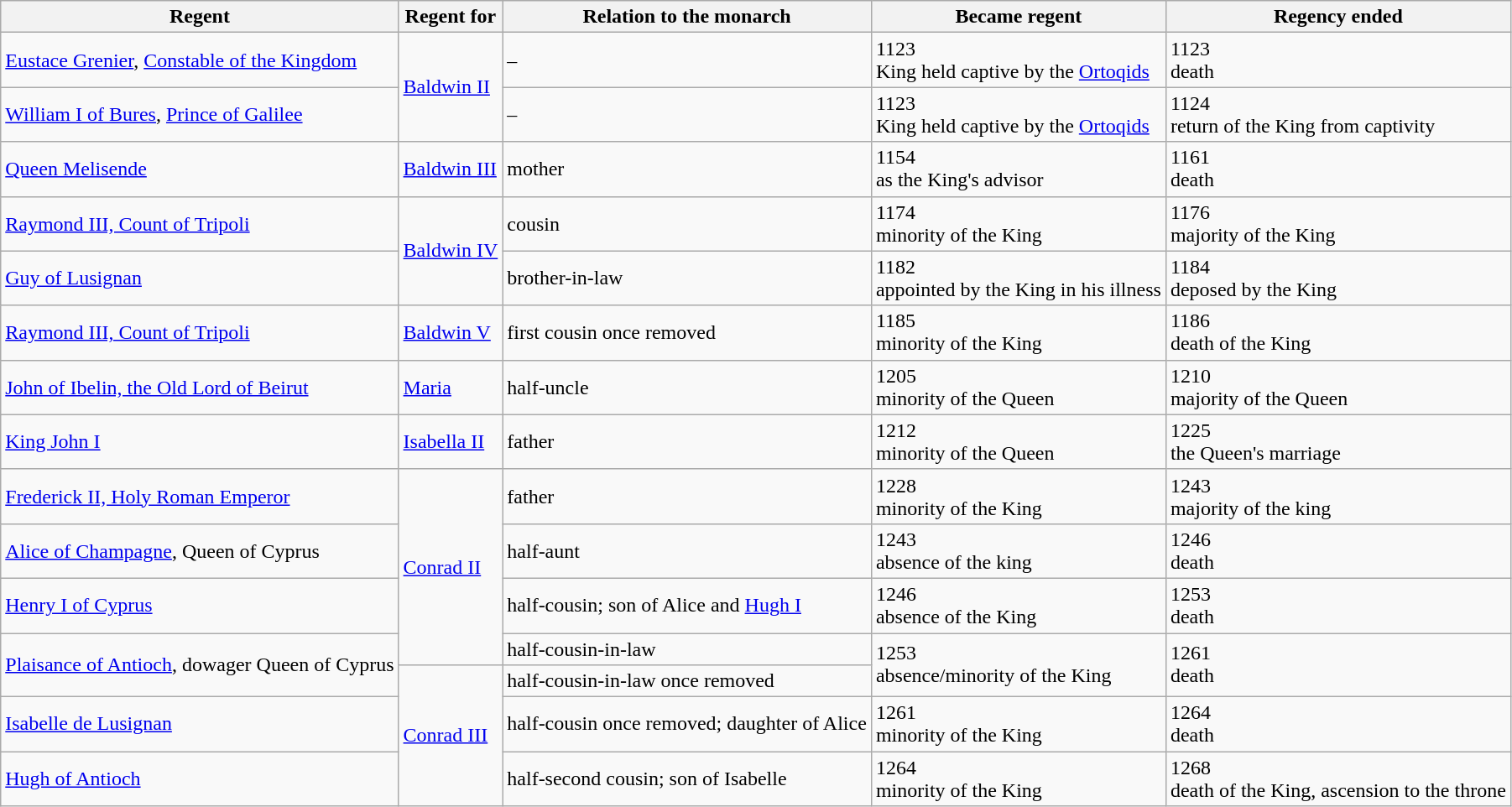<table class="wikitable">
<tr>
<th>Regent</th>
<th>Regent for</th>
<th>Relation to the monarch</th>
<th>Became regent</th>
<th>Regency ended</th>
</tr>
<tr>
<td><a href='#'>Eustace Grenier</a>, <a href='#'>Constable of the Kingdom</a></td>
<td rowspan="2"><a href='#'>Baldwin II</a></td>
<td>–</td>
<td>1123<br>King held captive by the <a href='#'>Ortoqids</a></td>
<td>1123<br>death</td>
</tr>
<tr>
<td><a href='#'>William I of Bures</a>, <a href='#'>Prince of Galilee</a></td>
<td>–</td>
<td>1123<br>King held captive by the <a href='#'>Ortoqids</a></td>
<td>1124<br>return of the King from captivity</td>
</tr>
<tr>
<td><a href='#'>Queen Melisende</a></td>
<td><a href='#'>Baldwin III</a></td>
<td>mother</td>
<td>1154<br>as the King's advisor</td>
<td>1161<br>death</td>
</tr>
<tr>
<td><a href='#'>Raymond III, Count of Tripoli</a></td>
<td rowspan="2"><a href='#'>Baldwin IV</a></td>
<td>cousin</td>
<td>1174<br>minority of the King</td>
<td>1176<br>majority of the King</td>
</tr>
<tr>
<td><a href='#'>Guy of Lusignan</a></td>
<td>brother-in-law</td>
<td>1182<br>appointed by the King in his illness</td>
<td>1184<br>deposed by the King</td>
</tr>
<tr>
<td><a href='#'>Raymond III, Count of Tripoli</a></td>
<td><a href='#'>Baldwin V</a></td>
<td>first cousin once removed</td>
<td>1185<br>minority of the King</td>
<td>1186<br>death of the King</td>
</tr>
<tr>
<td><a href='#'>John of Ibelin, the Old Lord of Beirut</a></td>
<td><a href='#'>Maria</a></td>
<td>half-uncle</td>
<td>1205<br>minority of the Queen</td>
<td>1210<br>majority of the Queen</td>
</tr>
<tr>
<td><a href='#'>King John I</a></td>
<td><a href='#'>Isabella II</a></td>
<td>father</td>
<td>1212<br>minority of the Queen</td>
<td>1225<br>the Queen's marriage</td>
</tr>
<tr>
<td><a href='#'>Frederick II, Holy Roman Emperor</a></td>
<td rowspan="4"><a href='#'>Conrad II</a></td>
<td>father</td>
<td>1228<br>minority of the King</td>
<td>1243<br>majority of the king</td>
</tr>
<tr>
<td><a href='#'>Alice of Champagne</a>, Queen of Cyprus</td>
<td>half-aunt</td>
<td>1243<br>absence of the king</td>
<td>1246<br>death</td>
</tr>
<tr>
<td><a href='#'>Henry I of Cyprus</a></td>
<td>half-cousin; son of Alice and <a href='#'>Hugh I</a></td>
<td>1246<br>absence of the King</td>
<td>1253<br>death</td>
</tr>
<tr>
<td rowspan="2"><a href='#'>Plaisance of Antioch</a>, dowager Queen of Cyprus</td>
<td>half-cousin-in-law</td>
<td rowspan="2">1253<br>absence/minority of the King</td>
<td rowspan="2">1261<br>death</td>
</tr>
<tr>
<td rowspan="3"><a href='#'>Conrad III</a></td>
<td>half-cousin-in-law once removed</td>
</tr>
<tr>
<td><a href='#'>Isabelle de Lusignan</a></td>
<td>half-cousin once removed; daughter of Alice</td>
<td>1261<br>minority of the King</td>
<td>1264<br>death</td>
</tr>
<tr>
<td><a href='#'>Hugh of Antioch</a></td>
<td>half-second cousin; son of Isabelle</td>
<td>1264<br>minority of the King</td>
<td>1268<br>death of the King, ascension to the throne</td>
</tr>
</table>
